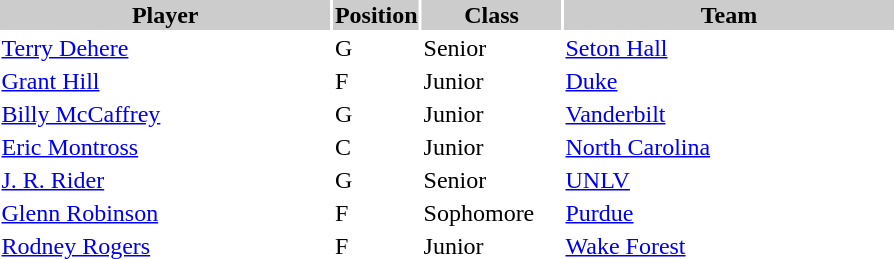<table style="width:600px" "border:'1' 'solid' 'gray'">
<tr>
<th bgcolor="#CCCCCC" style="width:40%">Player</th>
<th bgcolor="#CCCCCC" style="width:4%">Position</th>
<th bgcolor="#CCCCCC" style="width:16%">Class</th>
<th bgcolor="#CCCCCC" style="width:40%">Team</th>
</tr>
<tr>
<td><a href='#'>Terry Dehere</a></td>
<td>G</td>
<td>Senior</td>
<td><a href='#'>Seton Hall</a></td>
</tr>
<tr>
<td><a href='#'>Grant Hill</a></td>
<td>F</td>
<td>Junior</td>
<td><a href='#'>Duke</a></td>
</tr>
<tr>
<td><a href='#'>Billy McCaffrey</a></td>
<td>G</td>
<td>Junior</td>
<td><a href='#'>Vanderbilt</a></td>
</tr>
<tr>
<td><a href='#'>Eric Montross</a></td>
<td>C</td>
<td>Junior</td>
<td><a href='#'>North Carolina</a></td>
</tr>
<tr>
<td><a href='#'>J. R. Rider</a></td>
<td>G</td>
<td>Senior</td>
<td><a href='#'>UNLV</a></td>
</tr>
<tr>
<td><a href='#'>Glenn Robinson</a></td>
<td>F</td>
<td>Sophomore</td>
<td><a href='#'>Purdue</a></td>
</tr>
<tr>
<td><a href='#'>Rodney Rogers</a></td>
<td>F</td>
<td>Junior</td>
<td><a href='#'>Wake Forest</a></td>
</tr>
</table>
